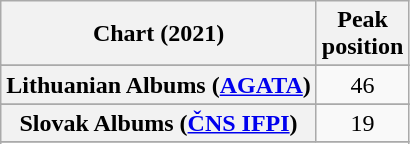<table class="wikitable sortable plainrowheaders" style="text-align:center">
<tr>
<th scope="col">Chart (2021)</th>
<th scope="col">Peak<br>position</th>
</tr>
<tr>
</tr>
<tr>
</tr>
<tr>
</tr>
<tr>
</tr>
<tr>
</tr>
<tr>
</tr>
<tr>
</tr>
<tr>
</tr>
<tr>
</tr>
<tr>
</tr>
<tr>
</tr>
<tr>
</tr>
<tr>
<th scope="row">Lithuanian Albums (<a href='#'>AGATA</a>)</th>
<td>46</td>
</tr>
<tr>
</tr>
<tr>
</tr>
<tr>
</tr>
<tr>
</tr>
<tr>
</tr>
<tr>
<th scope="row">Slovak Albums (<a href='#'>ČNS IFPI</a>)</th>
<td>19</td>
</tr>
<tr>
</tr>
<tr>
</tr>
<tr>
</tr>
<tr>
</tr>
</table>
